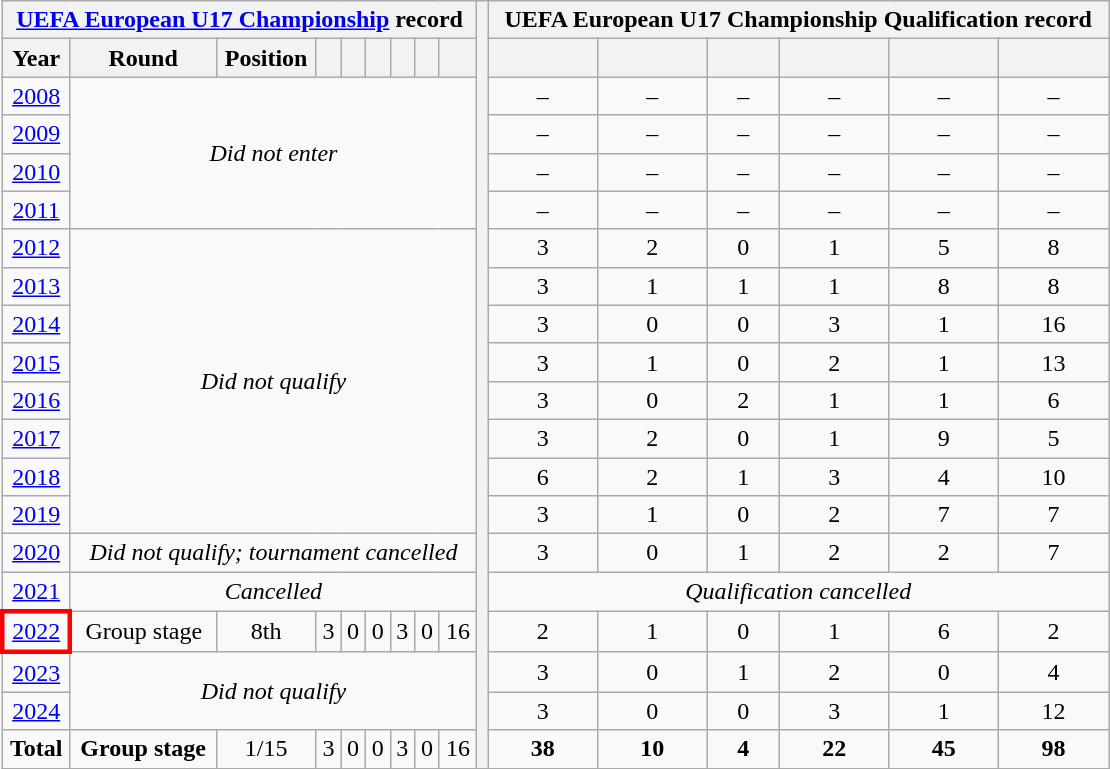<table class="wikitable" style="text-align: center;">
<tr>
<th colspan=9><a href='#'>UEFA European U17 Championship</a> record</th>
<th width=1% rowspan=20></th>
<th colspan=6>UEFA European U17 Championship Qualification record</th>
</tr>
<tr>
<th>Year</th>
<th>Round</th>
<th>Position</th>
<th></th>
<th></th>
<th></th>
<th></th>
<th></th>
<th></th>
<th></th>
<th></th>
<th></th>
<th></th>
<th></th>
<th></th>
</tr>
<tr>
<td> <a href='#'>2008</a></td>
<td rowspan=4 colspan=8><em>Did not enter</em></td>
<td>–</td>
<td>–</td>
<td>–</td>
<td>–</td>
<td>–</td>
<td>–</td>
</tr>
<tr>
<td> <a href='#'>2009</a></td>
<td>–</td>
<td>–</td>
<td>–</td>
<td>–</td>
<td>–</td>
<td>–</td>
</tr>
<tr>
<td> <a href='#'>2010</a></td>
<td>–</td>
<td>–</td>
<td>–</td>
<td>–</td>
<td>–</td>
<td>–</td>
</tr>
<tr>
<td> <a href='#'>2011</a></td>
<td>–</td>
<td>–</td>
<td>–</td>
<td>–</td>
<td>–</td>
<td>–</td>
</tr>
<tr>
<td> <a href='#'>2012</a></td>
<td rowspan=8 colspan=8><em>Did not qualify</em></td>
<td>3</td>
<td>2</td>
<td>0</td>
<td>1</td>
<td>5</td>
<td>8</td>
</tr>
<tr>
<td> <a href='#'>2013</a></td>
<td>3</td>
<td>1</td>
<td>1</td>
<td>1</td>
<td>8</td>
<td>8</td>
</tr>
<tr>
<td> <a href='#'>2014</a></td>
<td>3</td>
<td>0</td>
<td>0</td>
<td>3</td>
<td>1</td>
<td>16</td>
</tr>
<tr>
<td> <a href='#'>2015</a></td>
<td>3</td>
<td>1</td>
<td>0</td>
<td>2</td>
<td>1</td>
<td>13</td>
</tr>
<tr>
<td> <a href='#'>2016</a></td>
<td>3</td>
<td>0</td>
<td>2</td>
<td>1</td>
<td>1</td>
<td>6</td>
</tr>
<tr>
<td> <a href='#'>2017</a></td>
<td>3</td>
<td>2</td>
<td>0</td>
<td>1</td>
<td>9</td>
<td>5</td>
</tr>
<tr>
<td> <a href='#'>2018</a></td>
<td>6</td>
<td>2</td>
<td>1</td>
<td>3</td>
<td>4</td>
<td>10</td>
</tr>
<tr>
<td> <a href='#'>2019</a></td>
<td>3</td>
<td>1</td>
<td>0</td>
<td>2</td>
<td>7</td>
<td>7</td>
</tr>
<tr>
<td> <a href='#'>2020</a></td>
<td colspan=8><em>Did not qualify; tournament cancelled</em></td>
<td>3</td>
<td>0</td>
<td>1</td>
<td>2</td>
<td>2</td>
<td>7</td>
</tr>
<tr>
<td> <a href='#'>2021</a></td>
<td colspan=8><em>Cancelled</em></td>
<td colspan=6><em>Qualification cancelled</em></td>
</tr>
<tr>
<td style="border: 3px solid red"> <a href='#'>2022</a></td>
<td>Group stage</td>
<td>8th</td>
<td>3</td>
<td>0</td>
<td>0</td>
<td>3</td>
<td>0</td>
<td>16</td>
<td>2</td>
<td>1</td>
<td>0</td>
<td>1</td>
<td>6</td>
<td>2</td>
</tr>
<tr>
<td> <a href='#'>2023</a></td>
<td rowspan=2 colspan=8><em>Did not qualify</em></td>
<td>3</td>
<td>0</td>
<td>1</td>
<td>2</td>
<td>0</td>
<td>4</td>
</tr>
<tr>
<td> <a href='#'>2024</a></td>
<td>3</td>
<td>0</td>
<td>0</td>
<td>3</td>
<td>1</td>
<td>12</td>
</tr>
<tr>
<td><strong>Total</strong></td>
<td><strong>Group stage</strong></td>
<td>1/15</td>
<td>3</td>
<td>0</td>
<td>0</td>
<td>3</td>
<td>0</td>
<td>16</td>
<td><strong>38</strong></td>
<td><strong>10</strong></td>
<td><strong>4</strong></td>
<td><strong>22</strong></td>
<td><strong>45</strong></td>
<td><strong>98</strong></td>
</tr>
<tr>
</tr>
</table>
